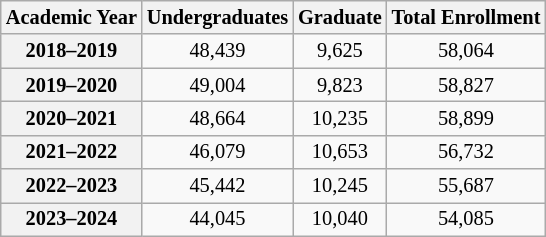<table style="float:right; margin:10px; text-align:center; font-size:85%; margin:auto;" class="wikitable">
<tr>
<th>Academic Year</th>
<th>Undergraduates</th>
<th>Graduate</th>
<th>Total Enrollment</th>
</tr>
<tr>
<th>2018–2019</th>
<td>48,439</td>
<td>9,625</td>
<td>58,064</td>
</tr>
<tr>
<th>2019–2020</th>
<td>49,004</td>
<td>9,823</td>
<td>58,827</td>
</tr>
<tr>
<th>2020–2021</th>
<td>48,664</td>
<td>10,235</td>
<td>58,899</td>
</tr>
<tr>
<th>2021–2022</th>
<td>46,079</td>
<td>10,653</td>
<td>56,732</td>
</tr>
<tr>
<th>2022–2023</th>
<td>45,442</td>
<td>10,245</td>
<td>55,687</td>
</tr>
<tr>
<th>2023–2024</th>
<td>44,045</td>
<td>10,040</td>
<td>54,085</td>
</tr>
</table>
